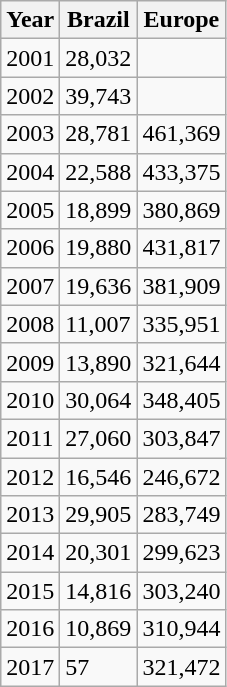<table class="wikitable">
<tr>
<th>Year</th>
<th>Brazil</th>
<th>Europe</th>
</tr>
<tr>
<td>2001</td>
<td>28,032</td>
<td></td>
</tr>
<tr>
<td>2002</td>
<td>39,743</td>
<td></td>
</tr>
<tr>
<td>2003</td>
<td>28,781</td>
<td>461,369</td>
</tr>
<tr>
<td>2004</td>
<td>22,588</td>
<td>433,375</td>
</tr>
<tr>
<td>2005</td>
<td>18,899</td>
<td>380,869</td>
</tr>
<tr>
<td>2006</td>
<td>19,880</td>
<td>431,817</td>
</tr>
<tr>
<td>2007</td>
<td>19,636</td>
<td>381,909</td>
</tr>
<tr>
<td>2008</td>
<td>11,007</td>
<td>335,951</td>
</tr>
<tr>
<td>2009</td>
<td>13,890</td>
<td>321,644</td>
</tr>
<tr>
<td>2010</td>
<td>30,064</td>
<td>348,405</td>
</tr>
<tr>
<td>2011</td>
<td>27,060</td>
<td>303,847</td>
</tr>
<tr>
<td>2012</td>
<td>16,546</td>
<td>246,672</td>
</tr>
<tr>
<td>2013</td>
<td>29,905</td>
<td>283,749</td>
</tr>
<tr>
<td>2014</td>
<td>20,301</td>
<td>299,623</td>
</tr>
<tr>
<td>2015</td>
<td>14,816</td>
<td>303,240</td>
</tr>
<tr>
<td>2016</td>
<td>10,869</td>
<td>310,944</td>
</tr>
<tr>
<td>2017</td>
<td>57</td>
<td>321,472</td>
</tr>
</table>
